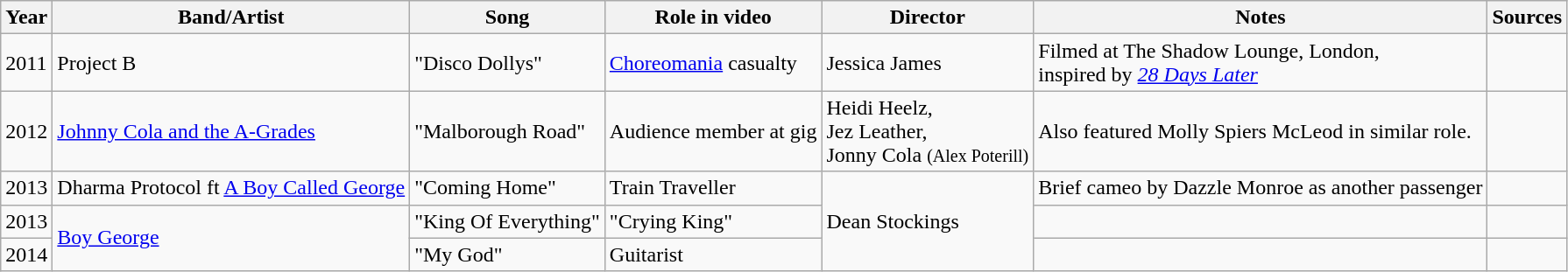<table class="wikitable">
<tr>
<th>Year</th>
<th>Band/Artist</th>
<th>Song</th>
<th>Role in video</th>
<th>Director</th>
<th>Notes</th>
<th>Sources</th>
</tr>
<tr>
<td>2011</td>
<td>Project B</td>
<td>"Disco Dollys"</td>
<td><a href='#'>Choreomania</a> casualty</td>
<td>Jessica James</td>
<td>Filmed at The Shadow Lounge, London, <br>inspired by <em><a href='#'>28 Days Later</a></em></td>
<td></td>
</tr>
<tr>
<td>2012</td>
<td><a href='#'>Johnny Cola and the A-Grades</a></td>
<td>"Malborough Road"</td>
<td>Audience member at gig</td>
<td>Heidi Heelz, <br>Jez Leather,<br>Jonny Cola <small>(Alex Poterill)</small></td>
<td>Also featured Molly Spiers McLeod in similar role.</td>
<td></td>
</tr>
<tr>
<td>2013</td>
<td>Dharma Protocol ft <a href='#'>A Boy Called George</a></td>
<td>"Coming Home"</td>
<td>Train Traveller</td>
<td rowspan="3">Dean Stockings</td>
<td>Brief cameo by Dazzle Monroe as another passenger</td>
<td></td>
</tr>
<tr>
<td>2013</td>
<td rowspan="2"><a href='#'>Boy George</a></td>
<td>"King Of Everything"</td>
<td>"Crying King"</td>
<td></td>
<td></td>
</tr>
<tr>
<td>2014</td>
<td>"My God"</td>
<td>Guitarist</td>
<td></td>
<td></td>
</tr>
</table>
